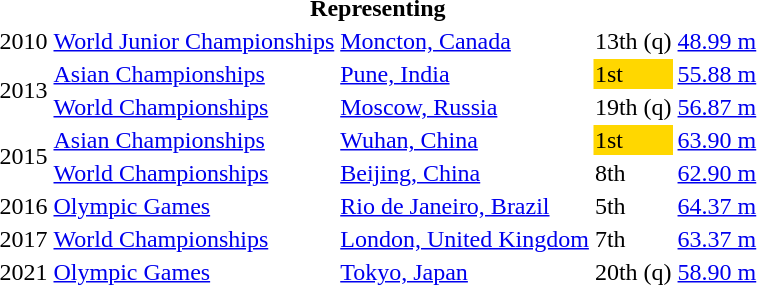<table>
<tr>
<th colspan="6">Representing </th>
</tr>
<tr>
<td>2010</td>
<td><a href='#'>World Junior Championships</a></td>
<td><a href='#'>Moncton, Canada</a></td>
<td>13th (q)</td>
<td><a href='#'>48.99 m</a></td>
</tr>
<tr>
<td rowspan=2>2013</td>
<td><a href='#'>Asian Championships</a></td>
<td><a href='#'>Pune, India</a></td>
<td bgcolor=gold>1st</td>
<td><a href='#'>55.88 m</a></td>
</tr>
<tr>
<td><a href='#'>World Championships</a></td>
<td><a href='#'>Moscow, Russia</a></td>
<td>19th (q)</td>
<td><a href='#'>56.87 m</a></td>
</tr>
<tr>
<td rowspan=2>2015</td>
<td><a href='#'>Asian Championships</a></td>
<td><a href='#'>Wuhan, China</a></td>
<td bgcolor=gold>1st</td>
<td><a href='#'>63.90 m</a></td>
</tr>
<tr>
<td><a href='#'>World Championships</a></td>
<td><a href='#'>Beijing, China</a></td>
<td>8th</td>
<td><a href='#'>62.90 m</a></td>
</tr>
<tr>
<td>2016</td>
<td><a href='#'>Olympic Games</a></td>
<td><a href='#'>Rio de Janeiro, Brazil</a></td>
<td>5th</td>
<td><a href='#'>64.37 m</a></td>
</tr>
<tr>
<td>2017</td>
<td><a href='#'>World Championships</a></td>
<td><a href='#'>London, United Kingdom</a></td>
<td>7th</td>
<td><a href='#'>63.37 m</a></td>
</tr>
<tr>
<td>2021</td>
<td><a href='#'>Olympic Games</a></td>
<td><a href='#'>Tokyo, Japan</a></td>
<td>20th (q)</td>
<td><a href='#'>58.90 m</a></td>
</tr>
</table>
